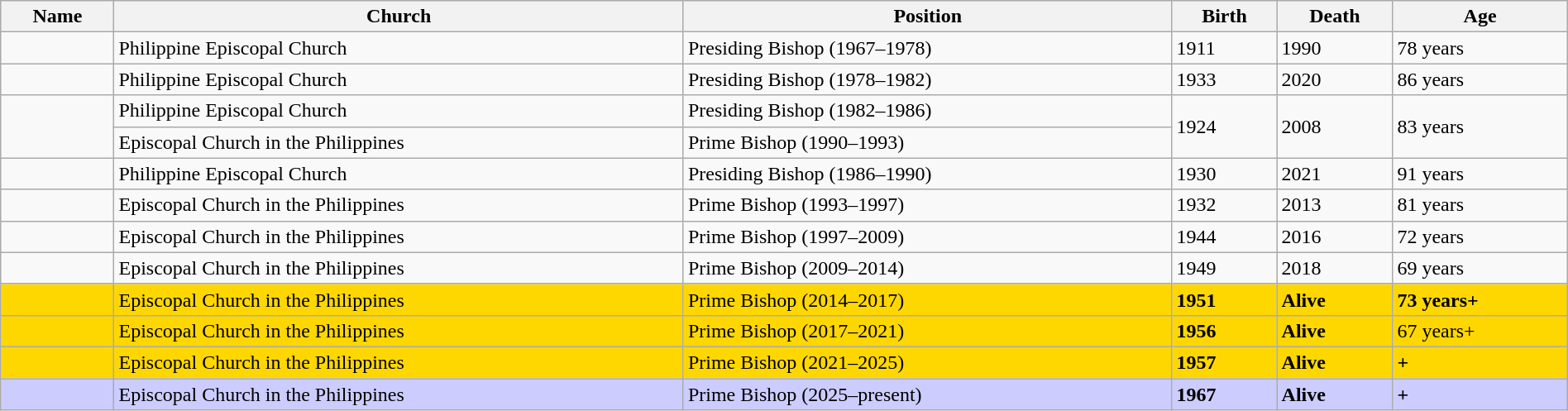<table class="wikitable sortable" width="100%";>
<tr>
<th><strong>Name</strong></th>
<th><strong>Church</strong></th>
<th><strong>Position</strong></th>
<th><strong>Birth</strong></th>
<th><strong>Death</strong></th>
<th><strong>Age</strong></th>
</tr>
<tr>
<td></td>
<td>Philippine Episcopal Church</td>
<td>Presiding Bishop (1967–1978)</td>
<td>1911</td>
<td>1990</td>
<td>78 years</td>
</tr>
<tr>
<td></td>
<td>Philippine Episcopal Church</td>
<td>Presiding Bishop (1978–1982)</td>
<td>1933</td>
<td>2020</td>
<td>86 years</td>
</tr>
<tr>
<td rowspan=2></td>
<td>Philippine Episcopal Church</td>
<td>Presiding Bishop (1982–1986)</td>
<td rowspan=2>1924</td>
<td rowspan=2>2008</td>
<td rowspan=2>83 years</td>
</tr>
<tr>
<td>Episcopal Church in the Philippines</td>
<td>Prime Bishop (1990–1993)</td>
</tr>
<tr>
<td></td>
<td>Philippine Episcopal Church</td>
<td>Presiding Bishop (1986–1990)</td>
<td>1930</td>
<td>2021</td>
<td>91 years</td>
</tr>
<tr>
<td></td>
<td>Episcopal Church in the Philippines</td>
<td>Prime Bishop (1993–1997)</td>
<td>1932</td>
<td>2013</td>
<td>81 years</td>
</tr>
<tr>
<td></td>
<td>Episcopal Church in the Philippines</td>
<td>Prime Bishop (1997–2009)</td>
<td>1944</td>
<td>2016</td>
<td>72 years</td>
</tr>
<tr>
<td></td>
<td>Episcopal Church in the Philippines</td>
<td>Prime Bishop (2009–2014)</td>
<td>1949</td>
<td>2018</td>
<td>69 years</td>
</tr>
<tr bgcolor="#ffd700" |>
<td><strong></strong></td>
<td>Episcopal Church in the Philippines</td>
<td>Prime Bishop (2014–2017)</td>
<td><strong>1951</strong></td>
<td><strong>Alive</strong></td>
<td><strong>73 years+</strong></td>
</tr>
<tr bgcolor="#ffd700" |>
<td><strong></strong></td>
<td>Episcopal Church in the Philippines</td>
<td>Prime Bishop (2017–2021)</td>
<td><strong>1956</strong></td>
<td><strong>Alive</strong></td>
<td>67 years+</td>
</tr>
<tr style="background-color:#ffd700" |>
<td><strong></strong></td>
<td>Episcopal Church in the Philippines</td>
<td>Prime Bishop (2021–2025)</td>
<td><strong>1957</strong></td>
<td><strong>Alive</strong></td>
<td><strong>+</strong></td>
</tr>
<tr bgcolor="#ccf">
<td><strong></strong></td>
<td>Episcopal Church in the Philippines</td>
<td>Prime Bishop (2025–present)</td>
<td><strong>1967</strong></td>
<td><strong>Alive</strong></td>
<td><strong>+</strong></td>
</tr>
</table>
